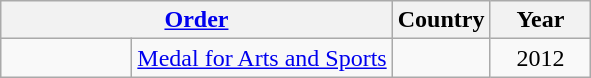<table class="wikitable" style="text-align:left;">
<tr ->
<th colspan=2><a href='#'>Order</a></th>
<th>Country</th>
<th width="60px">Year</th>
</tr>
<tr>
<td width="80px"></td>
<td><a href='#'>Medal for Arts and Sports</a></td>
<td></td>
<td align="center">2012</td>
</tr>
</table>
